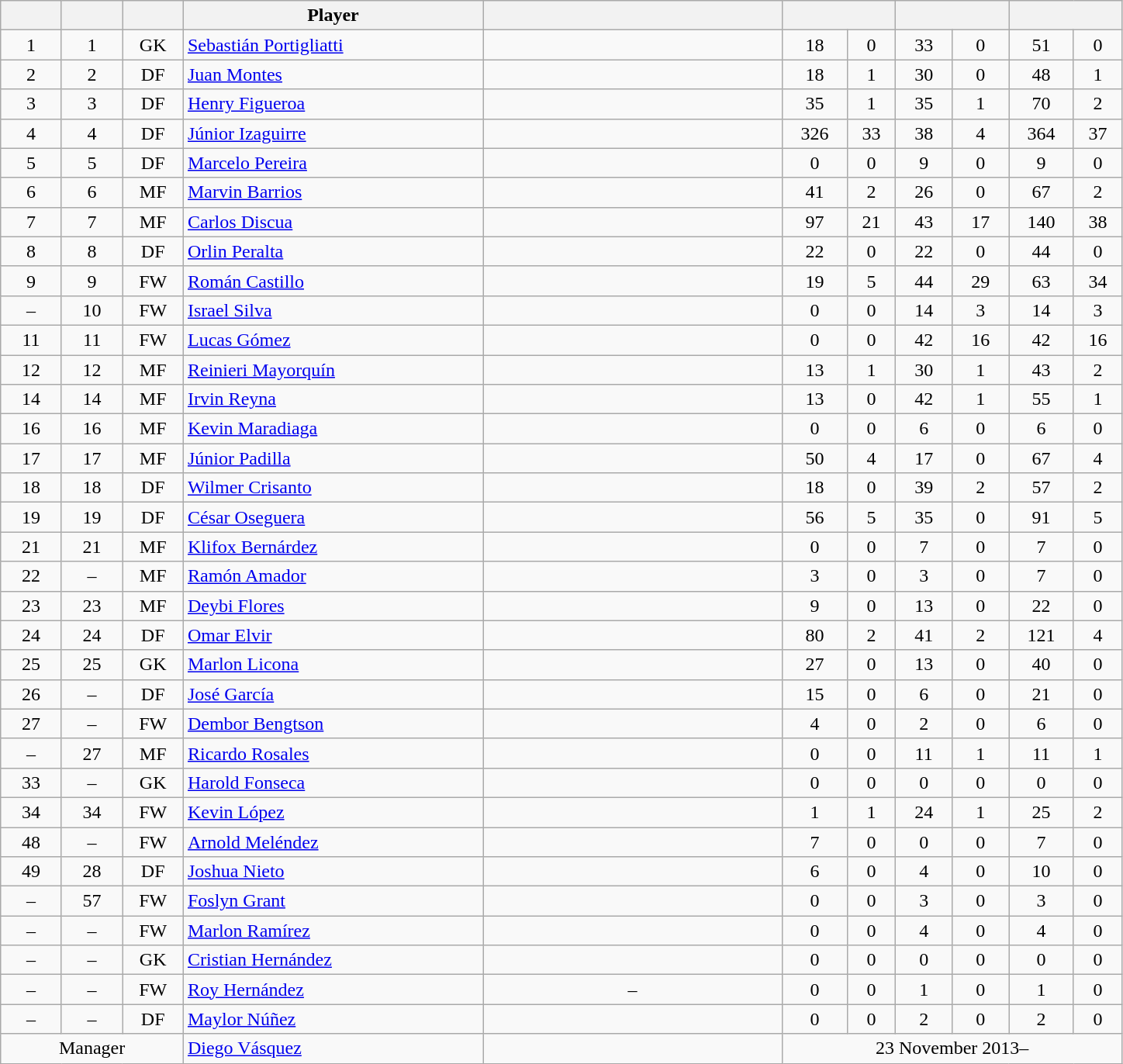<table class="wikitable">
<tr>
<th width="45"></th>
<th width="45"></th>
<th width="45"></th>
<th width="250">Player</th>
<th width="250"></th>
<th width="90" colspan="2"></th>
<th width="90" colspan="2"></th>
<th width="90" colspan="2"></th>
</tr>
<tr align="center">
<td>1</td>
<td>1</td>
<td>GK</td>
<td align="left"> <a href='#'>Sebastián Portigliatti</a></td>
<td></td>
<td>18</td>
<td>0</td>
<td>33</td>
<td>0</td>
<td>51</td>
<td>0</td>
</tr>
<tr align="center">
<td>2</td>
<td>2</td>
<td>DF</td>
<td align="left"> <a href='#'>Juan Montes</a></td>
<td></td>
<td>18</td>
<td>1</td>
<td>30</td>
<td>0</td>
<td>48</td>
<td>1</td>
</tr>
<tr align="center">
<td>3</td>
<td>3</td>
<td>DF</td>
<td align="left"> <a href='#'>Henry Figueroa</a></td>
<td></td>
<td>35</td>
<td>1</td>
<td>35</td>
<td>1</td>
<td>70</td>
<td>2</td>
</tr>
<tr align="center">
<td>4</td>
<td>4</td>
<td>DF</td>
<td align="left"> <a href='#'>Júnior Izaguirre</a></td>
<td></td>
<td>326</td>
<td>33</td>
<td>38</td>
<td>4</td>
<td>364</td>
<td>37</td>
</tr>
<tr align="center">
<td>5</td>
<td>5</td>
<td>DF</td>
<td align="left"> <a href='#'>Marcelo Pereira</a></td>
<td></td>
<td>0</td>
<td>0</td>
<td>9</td>
<td>0</td>
<td>9</td>
<td>0</td>
</tr>
<tr align="center">
<td>6</td>
<td>6</td>
<td>MF</td>
<td align="left"> <a href='#'>Marvin Barrios</a></td>
<td></td>
<td>41</td>
<td>2</td>
<td>26</td>
<td>0</td>
<td>67</td>
<td>2</td>
</tr>
<tr align="center">
<td>7</td>
<td>7</td>
<td>MF</td>
<td align="left"> <a href='#'>Carlos Discua</a></td>
<td></td>
<td>97</td>
<td>21</td>
<td>43</td>
<td>17</td>
<td>140</td>
<td>38</td>
</tr>
<tr align="center">
<td>8</td>
<td>8</td>
<td>DF</td>
<td align="left"> <a href='#'>Orlin Peralta</a></td>
<td></td>
<td>22</td>
<td>0</td>
<td>22</td>
<td>0</td>
<td>44</td>
<td>0</td>
</tr>
<tr align="center">
<td>9</td>
<td>9</td>
<td>FW</td>
<td align="left"> <a href='#'>Román Castillo</a></td>
<td></td>
<td>19</td>
<td>5</td>
<td>44</td>
<td>29</td>
<td>63</td>
<td>34</td>
</tr>
<tr align="center">
<td>–</td>
<td>10</td>
<td>FW</td>
<td align="left"> <a href='#'>Israel Silva</a></td>
<td></td>
<td>0</td>
<td>0</td>
<td>14</td>
<td>3</td>
<td>14</td>
<td>3</td>
</tr>
<tr align="center">
<td>11</td>
<td>11</td>
<td>FW</td>
<td align="left"> <a href='#'>Lucas Gómez</a></td>
<td></td>
<td>0</td>
<td>0</td>
<td>42</td>
<td>16</td>
<td>42</td>
<td>16</td>
</tr>
<tr align="center">
<td>12</td>
<td>12</td>
<td>MF</td>
<td align="left"> <a href='#'>Reinieri Mayorquín</a></td>
<td></td>
<td>13</td>
<td>1</td>
<td>30</td>
<td>1</td>
<td>43</td>
<td>2</td>
</tr>
<tr align="center">
<td>14</td>
<td>14</td>
<td>MF</td>
<td align="left"> <a href='#'>Irvin Reyna</a></td>
<td></td>
<td>13</td>
<td>0</td>
<td>42</td>
<td>1</td>
<td>55</td>
<td>1</td>
</tr>
<tr align="center">
<td>16</td>
<td>16</td>
<td>MF</td>
<td align="left"> <a href='#'>Kevin Maradiaga</a></td>
<td></td>
<td>0</td>
<td>0</td>
<td>6</td>
<td>0</td>
<td>6</td>
<td>0</td>
</tr>
<tr align="center">
<td>17</td>
<td>17</td>
<td>MF</td>
<td align="left"> <a href='#'>Júnior Padilla</a></td>
<td></td>
<td>50</td>
<td>4</td>
<td>17</td>
<td>0</td>
<td>67</td>
<td>4</td>
</tr>
<tr align="center">
<td>18</td>
<td>18</td>
<td>DF</td>
<td align="left"> <a href='#'>Wilmer Crisanto</a></td>
<td></td>
<td>18</td>
<td>0</td>
<td>39</td>
<td>2</td>
<td>57</td>
<td>2</td>
</tr>
<tr align="center">
<td>19</td>
<td>19</td>
<td>DF</td>
<td align="left"> <a href='#'>César Oseguera</a></td>
<td></td>
<td>56</td>
<td>5</td>
<td>35</td>
<td>0</td>
<td>91</td>
<td>5</td>
</tr>
<tr align="center">
<td>21</td>
<td>21</td>
<td>MF</td>
<td align="left"> <a href='#'>Klifox Bernárdez</a></td>
<td></td>
<td>0</td>
<td>0</td>
<td>7</td>
<td>0</td>
<td>7</td>
<td>0</td>
</tr>
<tr align="center">
<td>22</td>
<td>–</td>
<td>MF</td>
<td align="left"> <a href='#'>Ramón Amador</a></td>
<td></td>
<td>3</td>
<td>0</td>
<td>3</td>
<td>0</td>
<td>7</td>
<td>0</td>
</tr>
<tr align="center">
<td>23</td>
<td>23</td>
<td>MF</td>
<td align="left"> <a href='#'>Deybi Flores</a></td>
<td></td>
<td>9</td>
<td>0</td>
<td>13</td>
<td>0</td>
<td>22</td>
<td>0</td>
</tr>
<tr align="center">
<td>24</td>
<td>24</td>
<td>DF</td>
<td align="left"> <a href='#'>Omar Elvir</a></td>
<td></td>
<td>80</td>
<td>2</td>
<td>41</td>
<td>2</td>
<td>121</td>
<td>4</td>
</tr>
<tr align="center">
<td>25</td>
<td>25</td>
<td>GK</td>
<td align="left"> <a href='#'>Marlon Licona</a></td>
<td></td>
<td>27</td>
<td>0</td>
<td>13</td>
<td>0</td>
<td>40</td>
<td>0</td>
</tr>
<tr align="center">
<td>26</td>
<td>–</td>
<td>DF</td>
<td align="left"> <a href='#'>José García</a></td>
<td></td>
<td>15</td>
<td>0</td>
<td>6</td>
<td>0</td>
<td>21</td>
<td>0</td>
</tr>
<tr align="center">
<td>27</td>
<td>–</td>
<td>FW</td>
<td align="left"> <a href='#'>Dembor Bengtson</a></td>
<td></td>
<td>4</td>
<td>0</td>
<td>2</td>
<td>0</td>
<td>6</td>
<td>0</td>
</tr>
<tr align="center">
<td>–</td>
<td>27</td>
<td>MF</td>
<td align="left"> <a href='#'>Ricardo Rosales</a></td>
<td></td>
<td>0</td>
<td>0</td>
<td>11</td>
<td>1</td>
<td>11</td>
<td>1</td>
</tr>
<tr align="center">
<td>33</td>
<td>–</td>
<td>GK</td>
<td align="left"> <a href='#'>Harold Fonseca</a></td>
<td></td>
<td>0</td>
<td>0</td>
<td>0</td>
<td>0</td>
<td>0</td>
<td>0</td>
</tr>
<tr align="center">
<td>34</td>
<td>34</td>
<td>FW</td>
<td align="left"> <a href='#'>Kevin López</a></td>
<td></td>
<td>1</td>
<td>1</td>
<td>24</td>
<td>1</td>
<td>25</td>
<td>2</td>
</tr>
<tr align="center">
<td>48</td>
<td>–</td>
<td>FW</td>
<td align="left"> <a href='#'>Arnold Meléndez</a></td>
<td></td>
<td>7</td>
<td>0</td>
<td>0</td>
<td>0</td>
<td>7</td>
<td>0</td>
</tr>
<tr align="center">
<td>49</td>
<td>28</td>
<td>DF</td>
<td align="left"> <a href='#'>Joshua Nieto</a></td>
<td></td>
<td>6</td>
<td>0</td>
<td>4</td>
<td>0</td>
<td>10</td>
<td>0</td>
</tr>
<tr align="center">
<td>–</td>
<td>57</td>
<td>FW</td>
<td align="left"> <a href='#'>Foslyn Grant</a></td>
<td></td>
<td>0</td>
<td>0</td>
<td>3</td>
<td>0</td>
<td>3</td>
<td>0</td>
</tr>
<tr align="center">
<td>–</td>
<td>–</td>
<td>FW</td>
<td align="left"> <a href='#'>Marlon Ramírez</a></td>
<td></td>
<td>0</td>
<td>0</td>
<td>4</td>
<td>0</td>
<td>4</td>
<td>0</td>
</tr>
<tr align="center">
<td>–</td>
<td>–</td>
<td>GK</td>
<td align="left"> <a href='#'>Cristian Hernández</a></td>
<td></td>
<td>0</td>
<td>0</td>
<td>0</td>
<td>0</td>
<td>0</td>
<td>0</td>
</tr>
<tr align="center">
<td>–</td>
<td>–</td>
<td>FW</td>
<td align="left"> <a href='#'>Roy Hernández</a></td>
<td>–</td>
<td>0</td>
<td>0</td>
<td>1</td>
<td>0</td>
<td>1</td>
<td>0</td>
</tr>
<tr align="center">
<td>–</td>
<td>–</td>
<td>DF</td>
<td align="left"> <a href='#'>Maylor Núñez</a></td>
<td></td>
<td>0</td>
<td>0</td>
<td>2</td>
<td>0</td>
<td>2</td>
<td>0</td>
</tr>
<tr align="center">
<td colspan="3">Manager</td>
<td align="left"> <a href='#'>Diego Vásquez</a></td>
<td></td>
<td colspan="6">23 November 2013–</td>
</tr>
</table>
